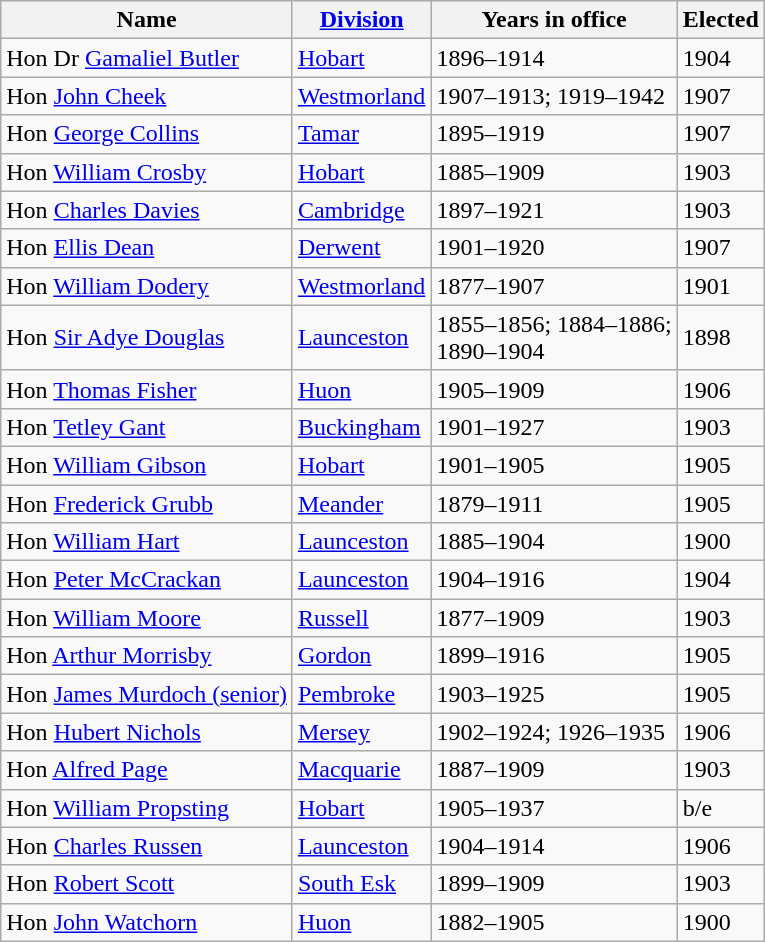<table class="wikitable sortable">
<tr>
<th><strong>Name</strong></th>
<th><strong><a href='#'>Division</a></strong></th>
<th><strong>Years in office</strong></th>
<th><strong>Elected</strong></th>
</tr>
<tr>
<td>Hon Dr <a href='#'>Gamaliel Butler</a></td>
<td><a href='#'>Hobart</a></td>
<td>1896–1914</td>
<td>1904</td>
</tr>
<tr>
<td>Hon <a href='#'>John Cheek</a></td>
<td><a href='#'>Westmorland</a></td>
<td>1907–1913; 1919–1942</td>
<td>1907</td>
</tr>
<tr>
<td>Hon <a href='#'>George Collins</a></td>
<td><a href='#'>Tamar</a></td>
<td>1895–1919</td>
<td>1907</td>
</tr>
<tr>
<td>Hon <a href='#'>William Crosby</a></td>
<td><a href='#'>Hobart</a></td>
<td>1885–1909</td>
<td>1903</td>
</tr>
<tr>
<td>Hon <a href='#'>Charles Davies</a></td>
<td><a href='#'>Cambridge</a></td>
<td>1897–1921</td>
<td>1903</td>
</tr>
<tr>
<td>Hon <a href='#'>Ellis Dean</a></td>
<td><a href='#'>Derwent</a></td>
<td>1901–1920</td>
<td>1907</td>
</tr>
<tr>
<td>Hon <a href='#'>William Dodery</a></td>
<td><a href='#'>Westmorland</a></td>
<td>1877–1907</td>
<td>1901</td>
</tr>
<tr>
<td>Hon <a href='#'>Sir Adye Douglas</a></td>
<td><a href='#'>Launceston</a></td>
<td>1855–1856; 1884–1886;<br>1890–1904</td>
<td>1898</td>
</tr>
<tr>
<td>Hon <a href='#'>Thomas Fisher</a></td>
<td><a href='#'>Huon</a></td>
<td>1905–1909</td>
<td>1906</td>
</tr>
<tr>
<td>Hon <a href='#'>Tetley Gant</a></td>
<td><a href='#'>Buckingham</a></td>
<td>1901–1927</td>
<td>1903</td>
</tr>
<tr>
<td>Hon <a href='#'>William Gibson</a></td>
<td><a href='#'>Hobart</a></td>
<td>1901–1905</td>
<td>1905</td>
</tr>
<tr>
<td>Hon <a href='#'>Frederick Grubb</a></td>
<td><a href='#'>Meander</a></td>
<td>1879–1911</td>
<td>1905</td>
</tr>
<tr>
<td>Hon <a href='#'>William Hart</a></td>
<td><a href='#'>Launceston</a></td>
<td>1885–1904</td>
<td>1900</td>
</tr>
<tr>
<td>Hon <a href='#'>Peter McCrackan</a></td>
<td><a href='#'>Launceston</a></td>
<td>1904–1916</td>
<td>1904</td>
</tr>
<tr>
<td>Hon <a href='#'>William Moore</a></td>
<td><a href='#'>Russell</a></td>
<td>1877–1909</td>
<td>1903</td>
</tr>
<tr>
<td>Hon <a href='#'>Arthur Morrisby</a></td>
<td><a href='#'>Gordon</a></td>
<td>1899–1916</td>
<td>1905</td>
</tr>
<tr>
<td>Hon <a href='#'>James Murdoch (senior)</a></td>
<td><a href='#'>Pembroke</a></td>
<td>1903–1925</td>
<td>1905</td>
</tr>
<tr>
<td>Hon <a href='#'>Hubert Nichols</a></td>
<td><a href='#'>Mersey</a></td>
<td>1902–1924; 1926–1935</td>
<td>1906</td>
</tr>
<tr>
<td>Hon <a href='#'>Alfred Page</a></td>
<td><a href='#'>Macquarie</a></td>
<td>1887–1909</td>
<td>1903</td>
</tr>
<tr>
<td>Hon <a href='#'>William Propsting</a></td>
<td><a href='#'>Hobart</a></td>
<td>1905–1937</td>
<td>b/e</td>
</tr>
<tr>
<td>Hon <a href='#'>Charles Russen</a></td>
<td><a href='#'>Launceston</a></td>
<td>1904–1914</td>
<td>1906</td>
</tr>
<tr>
<td>Hon <a href='#'>Robert Scott</a></td>
<td><a href='#'>South Esk</a></td>
<td>1899–1909</td>
<td>1903</td>
</tr>
<tr>
<td>Hon <a href='#'>John Watchorn</a></td>
<td><a href='#'>Huon</a></td>
<td>1882–1905</td>
<td>1900</td>
</tr>
</table>
